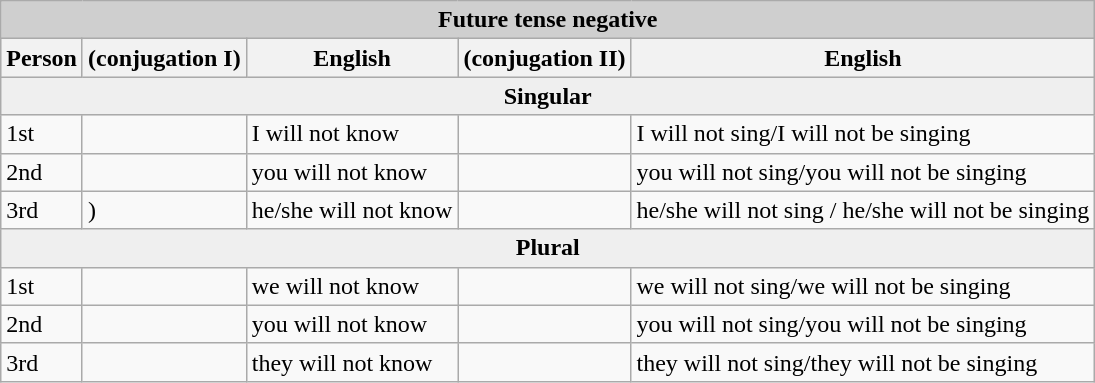<table class="wikitable">
<tr>
<th colspan="5" style="background:#cfcfcf;">Future tense negative</th>
</tr>
<tr style="background:#dfdfdf;" |>
<th>Person</th>
<th> (conjugation I)</th>
<th>English</th>
<th> (conjugation II)</th>
<th>English</th>
</tr>
<tr>
<th colspan="5" style="background:#efefef">Singular</th>
</tr>
<tr>
<td>1st</td>
<td></td>
<td>I will not know</td>
<td></td>
<td>I will not sing/I will not be singing</td>
</tr>
<tr>
<td>2nd</td>
<td></td>
<td>you will not know</td>
<td></td>
<td>you will not sing/you will not be singing</td>
</tr>
<tr>
<td>3rd</td>
<td>)</td>
<td>he/she will not know</td>
<td></td>
<td>he/she will not sing / he/she will not be singing</td>
</tr>
<tr>
<th colspan="5" style="background:#efefef">Plural</th>
</tr>
<tr>
<td>1st</td>
<td></td>
<td>we will not know</td>
<td></td>
<td>we will not sing/we will not be singing</td>
</tr>
<tr>
<td>2nd</td>
<td></td>
<td>you will not know</td>
<td></td>
<td>you will not sing/you will not be singing</td>
</tr>
<tr>
<td>3rd</td>
<td></td>
<td>they will not know</td>
<td></td>
<td>they will not sing/they will not be singing</td>
</tr>
</table>
